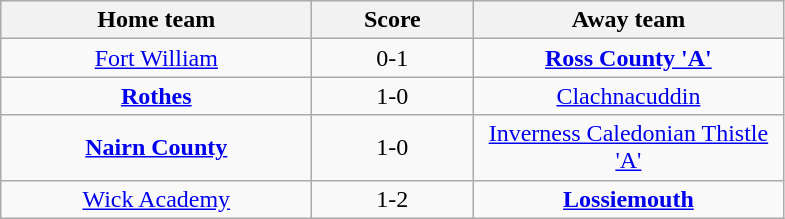<table class="wikitable" style="border-collapse: collapse;text-align: center;">
<tr>
<th width=200>Home team</th>
<th width=100>Score</th>
<th width=200>Away team</th>
</tr>
<tr>
<td><a href='#'>Fort William</a></td>
<td>0-1</td>
<td><strong><a href='#'>Ross County 'A'</a></strong></td>
</tr>
<tr>
<td><strong><a href='#'>Rothes</a></strong></td>
<td>1-0</td>
<td><a href='#'>Clachnacuddin</a></td>
</tr>
<tr>
<td><strong><a href='#'>Nairn County</a></strong></td>
<td>1-0</td>
<td><a href='#'>Inverness Caledonian Thistle 'A'</a></td>
</tr>
<tr>
<td><a href='#'>Wick Academy</a></td>
<td>1-2</td>
<td><strong><a href='#'>Lossiemouth</a></strong></td>
</tr>
</table>
